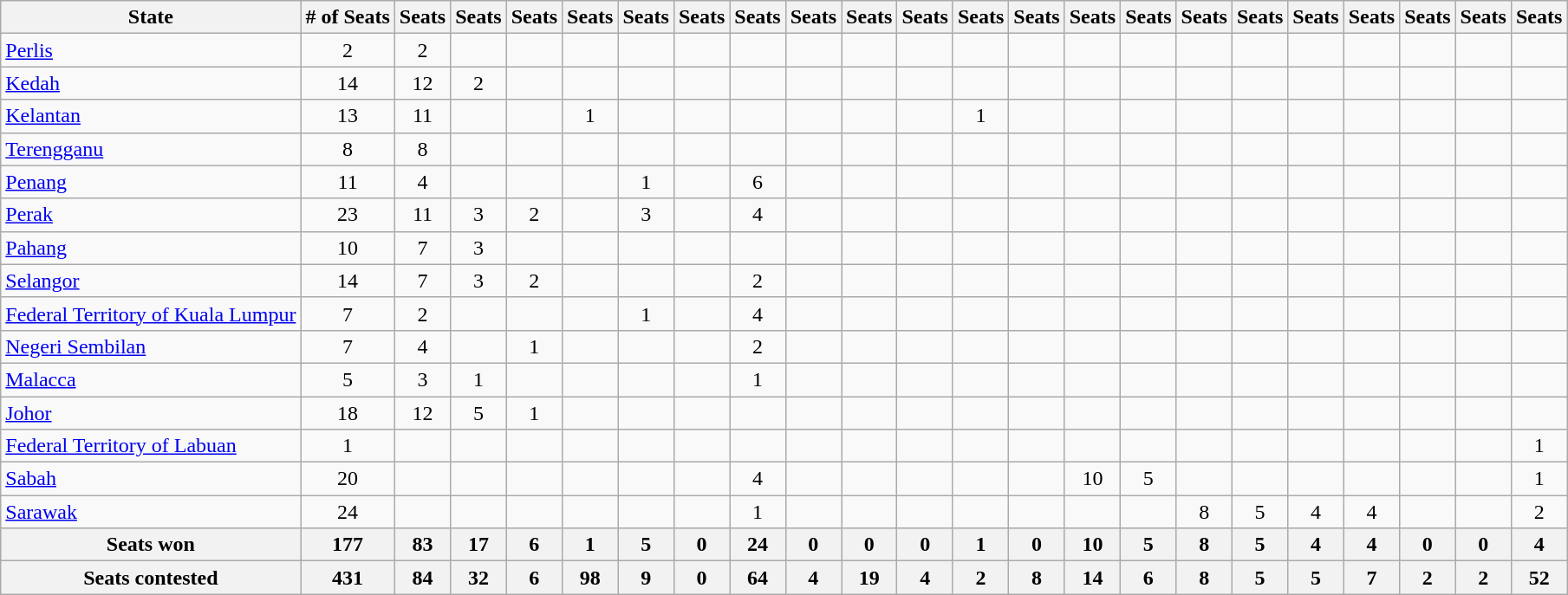<table class="wikitable sortable" style="text-align:center">
<tr>
<th>State</th>
<th># of Seats</th>
<th> Seats</th>
<th> Seats</th>
<th> Seats</th>
<th> Seats</th>
<th> Seats</th>
<th> Seats</th>
<th> Seats</th>
<th> Seats</th>
<th> Seats</th>
<th> Seats</th>
<th> Seats</th>
<th> Seats</th>
<th> Seats</th>
<th> Seats</th>
<th> Seats</th>
<th> Seats</th>
<th> Seats</th>
<th> Seats</th>
<th> Seats</th>
<th> Seats</th>
<th> Seats</th>
</tr>
<tr>
<td style="text-align:left"> <a href='#'>Perlis</a></td>
<td>2</td>
<td>2</td>
<td></td>
<td></td>
<td></td>
<td></td>
<td></td>
<td></td>
<td></td>
<td></td>
<td></td>
<td></td>
<td></td>
<td></td>
<td></td>
<td></td>
<td></td>
<td></td>
<td></td>
<td></td>
<td></td>
<td></td>
</tr>
<tr>
<td style="text-align:left"> <a href='#'>Kedah</a></td>
<td>14</td>
<td>12</td>
<td>2</td>
<td></td>
<td></td>
<td></td>
<td></td>
<td></td>
<td></td>
<td></td>
<td></td>
<td></td>
<td></td>
<td></td>
<td></td>
<td></td>
<td></td>
<td></td>
<td></td>
<td></td>
<td></td>
<td></td>
</tr>
<tr>
<td style="text-align:left"> <a href='#'>Kelantan</a></td>
<td>13</td>
<td>11</td>
<td></td>
<td></td>
<td>1</td>
<td></td>
<td></td>
<td></td>
<td></td>
<td></td>
<td></td>
<td>1</td>
<td></td>
<td></td>
<td></td>
<td></td>
<td></td>
<td></td>
<td></td>
<td></td>
<td></td>
<td></td>
</tr>
<tr>
<td style="text-align:left"> <a href='#'>Terengganu</a></td>
<td>8</td>
<td>8</td>
<td></td>
<td></td>
<td></td>
<td></td>
<td></td>
<td></td>
<td></td>
<td></td>
<td></td>
<td></td>
<td></td>
<td></td>
<td></td>
<td></td>
<td></td>
<td></td>
<td></td>
<td></td>
<td></td>
<td></td>
</tr>
<tr>
<td style="text-align:left"> <a href='#'>Penang</a></td>
<td>11</td>
<td>4</td>
<td></td>
<td></td>
<td></td>
<td>1</td>
<td></td>
<td>6</td>
<td></td>
<td></td>
<td></td>
<td></td>
<td></td>
<td></td>
<td></td>
<td></td>
<td></td>
<td></td>
<td></td>
<td></td>
<td></td>
<td></td>
</tr>
<tr>
<td style="text-align:left"> <a href='#'>Perak</a></td>
<td>23</td>
<td>11</td>
<td>3</td>
<td>2</td>
<td></td>
<td>3</td>
<td></td>
<td>4</td>
<td></td>
<td></td>
<td></td>
<td></td>
<td></td>
<td></td>
<td></td>
<td></td>
<td></td>
<td></td>
<td></td>
<td></td>
<td></td>
<td></td>
</tr>
<tr>
<td style="text-align:left"> <a href='#'>Pahang</a></td>
<td>10</td>
<td>7</td>
<td>3</td>
<td></td>
<td></td>
<td></td>
<td></td>
<td></td>
<td></td>
<td></td>
<td></td>
<td></td>
<td></td>
<td></td>
<td></td>
<td></td>
<td></td>
<td></td>
<td></td>
<td></td>
<td></td>
<td></td>
</tr>
<tr>
<td style="text-align:left"> <a href='#'>Selangor</a></td>
<td>14</td>
<td>7</td>
<td>3</td>
<td>2</td>
<td></td>
<td></td>
<td></td>
<td>2</td>
<td></td>
<td></td>
<td></td>
<td></td>
<td></td>
<td></td>
<td></td>
<td></td>
<td></td>
<td></td>
<td></td>
<td></td>
<td></td>
<td></td>
</tr>
<tr>
<td style="text-align:left"> <a href='#'>Federal Territory of Kuala Lumpur</a></td>
<td>7</td>
<td>2</td>
<td></td>
<td></td>
<td></td>
<td>1</td>
<td></td>
<td>4</td>
<td></td>
<td></td>
<td></td>
<td></td>
<td></td>
<td></td>
<td></td>
<td></td>
<td></td>
<td></td>
<td></td>
<td></td>
<td></td>
<td></td>
</tr>
<tr>
<td style="text-align:left"> <a href='#'>Negeri Sembilan</a></td>
<td>7</td>
<td>4</td>
<td></td>
<td>1</td>
<td></td>
<td></td>
<td></td>
<td>2</td>
<td></td>
<td></td>
<td></td>
<td></td>
<td></td>
<td></td>
<td></td>
<td></td>
<td></td>
<td></td>
<td></td>
<td></td>
<td></td>
<td></td>
</tr>
<tr>
<td style="text-align:left"> <a href='#'>Malacca</a></td>
<td>5</td>
<td>3</td>
<td>1</td>
<td></td>
<td></td>
<td></td>
<td></td>
<td>1</td>
<td></td>
<td></td>
<td></td>
<td></td>
<td></td>
<td></td>
<td></td>
<td></td>
<td></td>
<td></td>
<td></td>
<td></td>
<td></td>
<td></td>
</tr>
<tr>
<td style="text-align:left"> <a href='#'>Johor</a></td>
<td>18</td>
<td>12</td>
<td>5</td>
<td>1</td>
<td></td>
<td></td>
<td></td>
<td></td>
<td></td>
<td></td>
<td></td>
<td></td>
<td></td>
<td></td>
<td></td>
<td></td>
<td></td>
<td></td>
<td></td>
<td></td>
<td></td>
<td></td>
</tr>
<tr>
<td style="text-align:left"> <a href='#'>Federal Territory of Labuan</a></td>
<td>1</td>
<td></td>
<td></td>
<td></td>
<td></td>
<td></td>
<td></td>
<td></td>
<td></td>
<td></td>
<td></td>
<td></td>
<td></td>
<td></td>
<td></td>
<td></td>
<td></td>
<td></td>
<td></td>
<td></td>
<td></td>
<td>1</td>
</tr>
<tr>
<td style="text-align:left"> <a href='#'>Sabah</a></td>
<td>20</td>
<td></td>
<td></td>
<td></td>
<td></td>
<td></td>
<td></td>
<td>4</td>
<td></td>
<td></td>
<td></td>
<td></td>
<td></td>
<td>10</td>
<td>5</td>
<td></td>
<td></td>
<td></td>
<td></td>
<td></td>
<td></td>
<td>1</td>
</tr>
<tr>
<td style="text-align:left"> <a href='#'>Sarawak</a></td>
<td>24</td>
<td></td>
<td></td>
<td></td>
<td></td>
<td></td>
<td></td>
<td>1</td>
<td></td>
<td></td>
<td></td>
<td></td>
<td></td>
<td></td>
<td></td>
<td>8</td>
<td>5</td>
<td>4</td>
<td>4</td>
<td></td>
<td></td>
<td>2</td>
</tr>
<tr class="sortbottom" style="background:lightgrey;">
<th>Seats won</th>
<th>177</th>
<th>83</th>
<th>17</th>
<th>6</th>
<th>1</th>
<th>5</th>
<th>0</th>
<th>24</th>
<th>0</th>
<th>0</th>
<th>0</th>
<th>1</th>
<th>0</th>
<th>10</th>
<th>5</th>
<th>8</th>
<th>5</th>
<th>4</th>
<th>4</th>
<th>0</th>
<th>0</th>
<th>4</th>
</tr>
<tr>
<th>Seats contested</th>
<th>431</th>
<th>84</th>
<th>32</th>
<th>6</th>
<th>98</th>
<th>9</th>
<th>0</th>
<th>64</th>
<th>4</th>
<th>19</th>
<th>4</th>
<th>2</th>
<th>8</th>
<th>14</th>
<th>6</th>
<th>8</th>
<th>5</th>
<th>5</th>
<th>7</th>
<th>2</th>
<th>2</th>
<th>52</th>
</tr>
</table>
